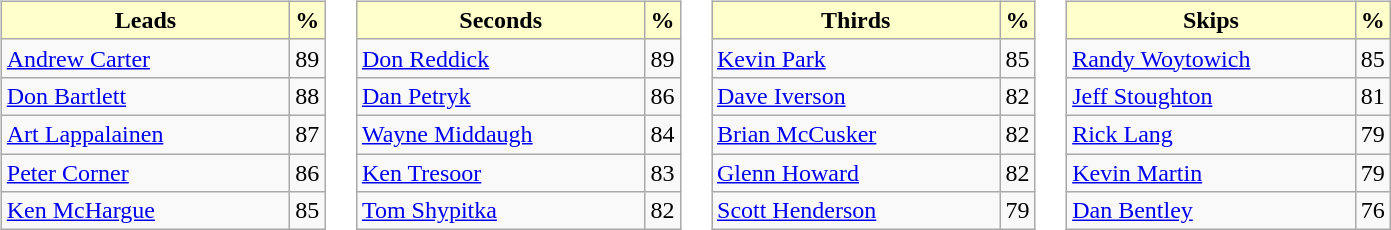<table>
<tr>
<td valign=top><br><table class="wikitable">
<tr>
<th style="background: #ffffcc; width:185px;">Leads</th>
<th style="background: #ffffcc;">%</th>
</tr>
<tr>
<td> <a href='#'>Andrew Carter</a></td>
<td>89</td>
</tr>
<tr>
<td> <a href='#'>Don Bartlett</a></td>
<td>88</td>
</tr>
<tr>
<td> <a href='#'>Art Lappalainen</a></td>
<td>87</td>
</tr>
<tr>
<td> <a href='#'>Peter Corner</a></td>
<td>86</td>
</tr>
<tr>
<td> <a href='#'>Ken McHargue</a></td>
<td>85</td>
</tr>
</table>
</td>
<td valign=top><br><table class="wikitable">
<tr>
<th style="background: #ffffcc; width:185px;">Seconds</th>
<th style="background: #ffffcc;">%</th>
</tr>
<tr>
<td> <a href='#'>Don Reddick</a></td>
<td>89</td>
</tr>
<tr>
<td> <a href='#'>Dan Petryk</a></td>
<td>86</td>
</tr>
<tr>
<td> <a href='#'>Wayne Middaugh</a></td>
<td>84</td>
</tr>
<tr>
<td> <a href='#'>Ken Tresoor</a></td>
<td>83</td>
</tr>
<tr>
<td> <a href='#'>Tom Shypitka</a></td>
<td>82</td>
</tr>
</table>
</td>
<td valign=top><br><table class="wikitable">
<tr>
<th style="background: #ffffcc; width:185px;">Thirds</th>
<th style="background: #ffffcc;">%</th>
</tr>
<tr>
<td> <a href='#'>Kevin Park</a></td>
<td>85</td>
</tr>
<tr>
<td> <a href='#'>Dave Iverson</a></td>
<td>82</td>
</tr>
<tr>
<td> <a href='#'>Brian McCusker</a></td>
<td>82</td>
</tr>
<tr>
<td> <a href='#'>Glenn Howard</a></td>
<td>82</td>
</tr>
<tr>
<td> <a href='#'>Scott Henderson</a></td>
<td>79</td>
</tr>
</table>
</td>
<td valign=top><br><table class="wikitable">
<tr>
<th style="background: #ffffcc; width:185px;">Skips</th>
<th style="background: #ffffcc;">%</th>
</tr>
<tr>
<td> <a href='#'>Randy Woytowich</a></td>
<td>85</td>
</tr>
<tr>
<td> <a href='#'>Jeff Stoughton</a></td>
<td>81</td>
</tr>
<tr>
<td> <a href='#'>Rick Lang</a></td>
<td>79</td>
</tr>
<tr>
<td> <a href='#'>Kevin Martin</a></td>
<td>79</td>
</tr>
<tr>
<td> <a href='#'>Dan Bentley</a></td>
<td>76</td>
</tr>
</table>
</td>
</tr>
</table>
